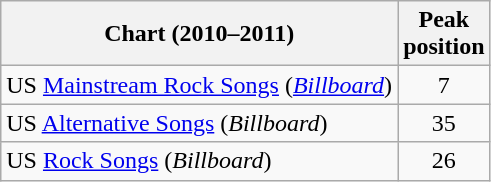<table class="wikitable sortable">
<tr>
<th>Chart (2010–2011)</th>
<th>Peak<br>position</th>
</tr>
<tr>
<td>US <a href='#'>Mainstream Rock Songs</a> (<em><a href='#'>Billboard</a></em>)</td>
<td style="text-align:center;">7</td>
</tr>
<tr>
<td>US <a href='#'>Alternative Songs</a> (<em>Billboard</em>)</td>
<td style="text-align:center;">35</td>
</tr>
<tr>
<td>US <a href='#'>Rock Songs</a> (<em>Billboard</em>)</td>
<td style="text-align:center;">26</td>
</tr>
</table>
